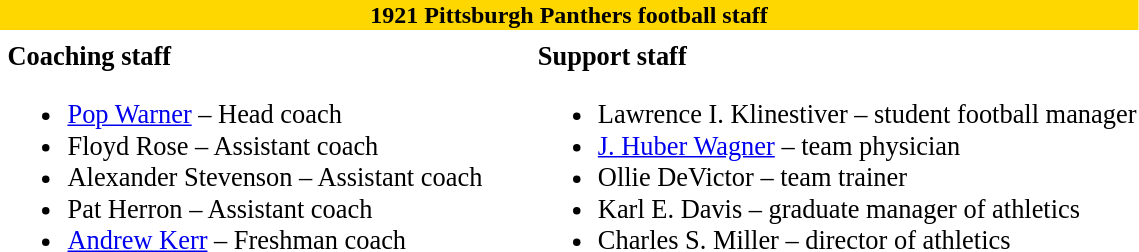<table class="toccolours" style="text-align: left;">
<tr>
<th colspan="10" style="background:gold; color:dark blue; text-align: center;"><strong>1921 Pittsburgh Panthers football staff</strong></th>
</tr>
<tr>
<td colspan="10" align="right"></td>
</tr>
<tr>
<td valign="top"></td>
<td style="font-size: 110%;" valign="top"><strong>Coaching staff</strong><br><ul><li><a href='#'>Pop Warner</a> – Head coach</li><li>Floyd Rose – Assistant coach</li><li>Alexander Stevenson – Assistant coach</li><li>Pat Herron – Assistant coach</li><li><a href='#'>Andrew Kerr</a> – Freshman coach</li></ul></td>
<td width="25"> </td>
<td valign="top"></td>
<td style="font-size: 110%;" valign="top"><strong>Support staff</strong><br><ul><li>Lawrence I. Klinestiver – student football manager</li><li><a href='#'>J. Huber Wagner</a> – team physician</li><li>Ollie DeVictor – team trainer</li><li>Karl E. Davis – graduate manager of athletics</li><li>Charles S. Miller – director of athletics</li></ul></td>
</tr>
</table>
